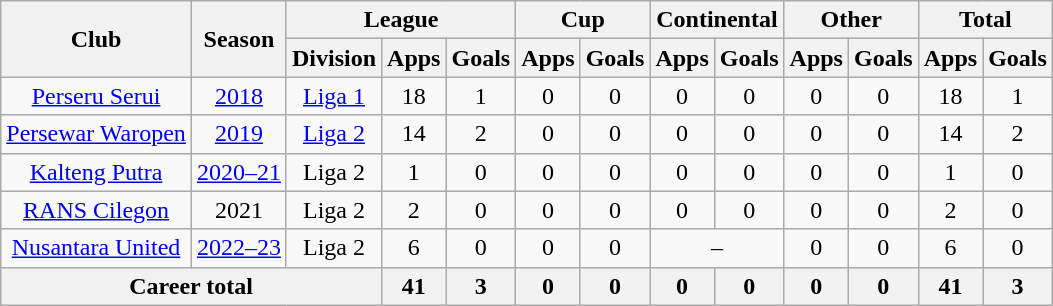<table class="wikitable" style="text-align:center">
<tr>
<th rowspan="2">Club</th>
<th rowspan="2">Season</th>
<th colspan="3">League</th>
<th colspan="2">Cup</th>
<th colspan="2">Continental</th>
<th colspan="2">Other</th>
<th colspan="2">Total</th>
</tr>
<tr>
<th>Division</th>
<th>Apps</th>
<th>Goals</th>
<th>Apps</th>
<th>Goals</th>
<th>Apps</th>
<th>Goals</th>
<th>Apps</th>
<th>Goals</th>
<th>Apps</th>
<th>Goals</th>
</tr>
<tr>
<td rowspan="1" valign="center"><a href='#'>Perseru Serui</a></td>
<td><a href='#'>2018</a></td>
<td><a href='#'>Liga 1</a></td>
<td>18</td>
<td>1</td>
<td>0</td>
<td>0</td>
<td>0</td>
<td>0</td>
<td>0</td>
<td>0</td>
<td>18</td>
<td>1</td>
</tr>
<tr>
<td rowspan="1" valign="center"><a href='#'>Persewar Waropen</a></td>
<td><a href='#'>2019</a></td>
<td><a href='#'>Liga 2</a></td>
<td>14</td>
<td>2</td>
<td>0</td>
<td>0</td>
<td>0</td>
<td>0</td>
<td>0</td>
<td>0</td>
<td>14</td>
<td>2</td>
</tr>
<tr>
<td rowspan="1" valign="center"><a href='#'>Kalteng Putra</a></td>
<td><a href='#'>2020–21</a></td>
<td>Liga 2</td>
<td>1</td>
<td>0</td>
<td>0</td>
<td>0</td>
<td>0</td>
<td>0</td>
<td>0</td>
<td>0</td>
<td>1</td>
<td>0</td>
</tr>
<tr>
<td rowspan="1" valign="center"><a href='#'>RANS Cilegon</a></td>
<td>2021</td>
<td>Liga 2</td>
<td>2</td>
<td>0</td>
<td>0</td>
<td>0</td>
<td>0</td>
<td>0</td>
<td>0</td>
<td>0</td>
<td>2</td>
<td>0</td>
</tr>
<tr>
<td rowspan="1"><a href='#'>Nusantara United</a></td>
<td><a href='#'>2022–23</a></td>
<td rowspan="1">Liga 2</td>
<td>6</td>
<td>0</td>
<td>0</td>
<td>0</td>
<td colspan="2">–</td>
<td>0</td>
<td>0</td>
<td>6</td>
<td>0</td>
</tr>
<tr>
<th colspan="3">Career total</th>
<th>41</th>
<th>3</th>
<th>0</th>
<th>0</th>
<th>0</th>
<th>0</th>
<th>0</th>
<th>0</th>
<th>41</th>
<th>3</th>
</tr>
</table>
